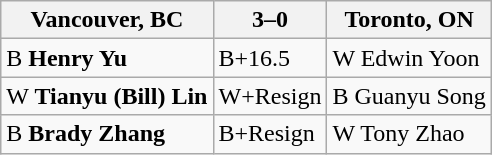<table class="wikitable">
<tr>
<th>Vancouver, BC</th>
<th>3–0</th>
<th>Toronto, ON</th>
</tr>
<tr>
<td>B <strong>Henry Yu</strong></td>
<td>B+16.5</td>
<td>W Edwin Yoon</td>
</tr>
<tr>
<td>W <strong>Tianyu (Bill) Lin</strong></td>
<td>W+Resign</td>
<td>B Guanyu Song</td>
</tr>
<tr>
<td>B <strong>Brady Zhang</strong></td>
<td>B+Resign</td>
<td>W Tony Zhao</td>
</tr>
</table>
